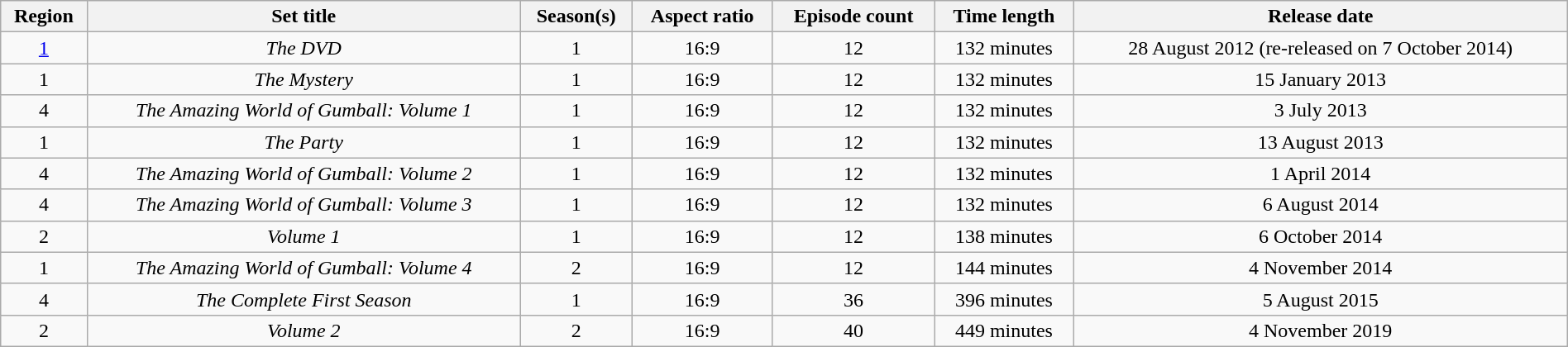<table class="wikitable" style="width: 100%; margin: auto; text-align: center">
<tr>
<th>Region</th>
<th>Set title</th>
<th>Season(s)</th>
<th>Aspect ratio</th>
<th>Episode count</th>
<th>Time length</th>
<th>Release date</th>
</tr>
<tr>
<td><a href='#'>1</a></td>
<td><em>The DVD</em></td>
<td>1</td>
<td>16:9</td>
<td>12</td>
<td>132 minutes</td>
<td>28 August 2012 (re-released on 7 October 2014)</td>
</tr>
<tr>
<td>1</td>
<td><em>The Mystery</em></td>
<td>1</td>
<td>16:9</td>
<td>12</td>
<td>132 minutes</td>
<td>15 January 2013</td>
</tr>
<tr>
<td>4</td>
<td><em>The Amazing World of Gumball: Volume 1</em></td>
<td>1</td>
<td>16:9</td>
<td>12</td>
<td>132 minutes</td>
<td>3 July 2013</td>
</tr>
<tr>
<td>1</td>
<td><em>The Party</em></td>
<td>1</td>
<td>16:9</td>
<td>12</td>
<td>132 minutes</td>
<td>13 August 2013</td>
</tr>
<tr>
<td>4</td>
<td><em>The Amazing World of Gumball: Volume 2</em></td>
<td>1</td>
<td>16:9</td>
<td>12</td>
<td>132 minutes</td>
<td>1 April 2014</td>
</tr>
<tr>
<td>4</td>
<td><em>The Amazing World of Gumball: Volume 3</em></td>
<td>1</td>
<td>16:9</td>
<td>12</td>
<td>132 minutes</td>
<td>6 August 2014</td>
</tr>
<tr>
<td>2</td>
<td><em>Volume 1</em></td>
<td>1</td>
<td>16:9</td>
<td>12</td>
<td>138 minutes</td>
<td>6 October 2014</td>
</tr>
<tr>
<td>1</td>
<td><em>The Amazing World of Gumball: Volume 4</em></td>
<td>2</td>
<td>16:9</td>
<td>12</td>
<td>144 minutes</td>
<td>4 November 2014</td>
</tr>
<tr>
<td>4</td>
<td><em>The Complete First Season</em></td>
<td>1</td>
<td>16:9</td>
<td>36</td>
<td>396 minutes</td>
<td>5 August 2015</td>
</tr>
<tr>
<td>2</td>
<td><em>Volume 2</em></td>
<td>2</td>
<td>16:9</td>
<td>40</td>
<td>449 minutes</td>
<td>4 November 2019</td>
</tr>
</table>
